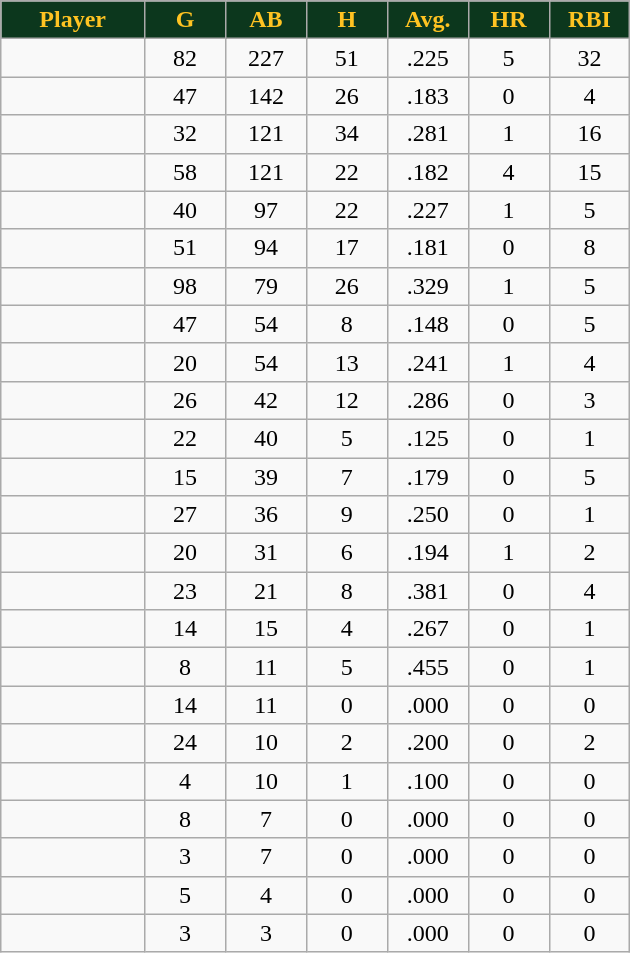<table class="wikitable sortable">
<tr>
<th style="background:#0C371D;color:#ffc322;" width="16%">Player</th>
<th style="background:#0C371D;color:#ffc322;" width="9%">G</th>
<th style="background:#0C371D;color:#ffc322;" width="9%">AB</th>
<th style="background:#0C371D;color:#ffc322;" width="9%">H</th>
<th style="background:#0C371D;color:#ffc322;" width="9%">Avg.</th>
<th style="background:#0C371D;color:#ffc322;" width="9%">HR</th>
<th style="background:#0C371D;color:#ffc322;" width="9%">RBI</th>
</tr>
<tr align="center">
<td></td>
<td>82</td>
<td>227</td>
<td>51</td>
<td>.225</td>
<td>5</td>
<td>32</td>
</tr>
<tr align="center">
<td></td>
<td>47</td>
<td>142</td>
<td>26</td>
<td>.183</td>
<td>0</td>
<td>4</td>
</tr>
<tr align="center">
<td></td>
<td>32</td>
<td>121</td>
<td>34</td>
<td>.281</td>
<td>1</td>
<td>16</td>
</tr>
<tr align="center">
<td></td>
<td>58</td>
<td>121</td>
<td>22</td>
<td>.182</td>
<td>4</td>
<td>15</td>
</tr>
<tr align="center">
<td></td>
<td>40</td>
<td>97</td>
<td>22</td>
<td>.227</td>
<td>1</td>
<td>5</td>
</tr>
<tr align="center">
<td></td>
<td>51</td>
<td>94</td>
<td>17</td>
<td>.181</td>
<td>0</td>
<td>8</td>
</tr>
<tr align="center">
<td></td>
<td>98</td>
<td>79</td>
<td>26</td>
<td>.329</td>
<td>1</td>
<td>5</td>
</tr>
<tr align="center">
<td></td>
<td>47</td>
<td>54</td>
<td>8</td>
<td>.148</td>
<td>0</td>
<td>5</td>
</tr>
<tr align="center">
<td></td>
<td>20</td>
<td>54</td>
<td>13</td>
<td>.241</td>
<td>1</td>
<td>4</td>
</tr>
<tr align="center">
<td></td>
<td>26</td>
<td>42</td>
<td>12</td>
<td>.286</td>
<td>0</td>
<td>3</td>
</tr>
<tr align="center">
<td></td>
<td>22</td>
<td>40</td>
<td>5</td>
<td>.125</td>
<td>0</td>
<td>1</td>
</tr>
<tr align="center">
<td></td>
<td>15</td>
<td>39</td>
<td>7</td>
<td>.179</td>
<td>0</td>
<td>5</td>
</tr>
<tr align="center">
<td></td>
<td>27</td>
<td>36</td>
<td>9</td>
<td>.250</td>
<td>0</td>
<td>1</td>
</tr>
<tr align="center">
<td></td>
<td>20</td>
<td>31</td>
<td>6</td>
<td>.194</td>
<td>1</td>
<td>2</td>
</tr>
<tr align="center">
<td></td>
<td>23</td>
<td>21</td>
<td>8</td>
<td>.381</td>
<td>0</td>
<td>4</td>
</tr>
<tr align="center">
<td></td>
<td>14</td>
<td>15</td>
<td>4</td>
<td>.267</td>
<td>0</td>
<td>1</td>
</tr>
<tr align="center">
<td></td>
<td>8</td>
<td>11</td>
<td>5</td>
<td>.455</td>
<td>0</td>
<td>1</td>
</tr>
<tr align="center">
<td></td>
<td>14</td>
<td>11</td>
<td>0</td>
<td>.000</td>
<td>0</td>
<td>0</td>
</tr>
<tr align=center>
<td></td>
<td>24</td>
<td>10</td>
<td>2</td>
<td>.200</td>
<td>0</td>
<td>2</td>
</tr>
<tr align="center">
<td></td>
<td>4</td>
<td>10</td>
<td>1</td>
<td>.100</td>
<td>0</td>
<td>0</td>
</tr>
<tr align=center>
<td></td>
<td>8</td>
<td>7</td>
<td>0</td>
<td>.000</td>
<td>0</td>
<td>0</td>
</tr>
<tr align="center">
<td></td>
<td>3</td>
<td>7</td>
<td>0</td>
<td>.000</td>
<td>0</td>
<td>0</td>
</tr>
<tr align="center">
<td></td>
<td>5</td>
<td>4</td>
<td>0</td>
<td>.000</td>
<td>0</td>
<td>0</td>
</tr>
<tr align="center">
<td></td>
<td>3</td>
<td>3</td>
<td>0</td>
<td>.000</td>
<td>0</td>
<td>0</td>
</tr>
</table>
